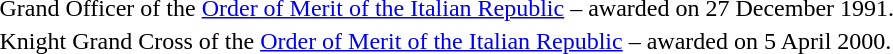<table>
<tr>
<td></td>
<td>Grand Officer of the <a href='#'>Order of Merit of the Italian Republic</a> – awarded on 27 December 1991.</td>
</tr>
<tr>
<td></td>
<td>Knight Grand Cross of the <a href='#'>Order of Merit of the Italian Republic</a> – awarded on 5 April 2000.</td>
</tr>
</table>
